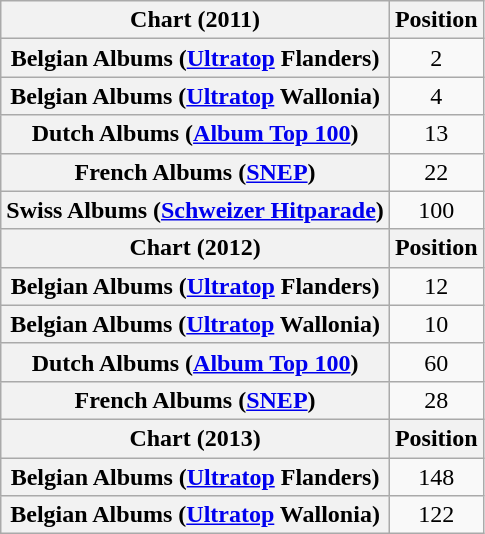<table class="wikitable plainrowheaders sortable" style="text-align:center;" border="1">
<tr>
<th scope="col">Chart (2011)</th>
<th scope="col">Position</th>
</tr>
<tr>
<th scope="row">Belgian Albums (<a href='#'>Ultratop</a> Flanders)</th>
<td style="text-align:center;">2</td>
</tr>
<tr>
<th scope="row">Belgian Albums (<a href='#'>Ultratop</a> Wallonia)</th>
<td style="text-align:center;">4</td>
</tr>
<tr>
<th scope="row">Dutch Albums (<a href='#'>Album Top 100</a>)</th>
<td style="text-align:center;">13</td>
</tr>
<tr>
<th scope="row">French Albums (<a href='#'>SNEP</a>)</th>
<td style="text-align:center;">22</td>
</tr>
<tr>
<th scope="row">Swiss Albums (<a href='#'>Schweizer Hitparade</a>)</th>
<td align="center">100</td>
</tr>
<tr>
<th scope="col">Chart (2012)</th>
<th scope="col">Position</th>
</tr>
<tr>
<th scope="row">Belgian Albums (<a href='#'>Ultratop</a> Flanders)</th>
<td align="center">12</td>
</tr>
<tr>
<th scope="row">Belgian Albums (<a href='#'>Ultratop</a> Wallonia)</th>
<td align="center">10</td>
</tr>
<tr>
<th scope="row">Dutch Albums (<a href='#'>Album Top 100</a>)</th>
<td align="center">60</td>
</tr>
<tr>
<th scope="row">French Albums (<a href='#'>SNEP</a>)</th>
<td style="text-align:center;">28</td>
</tr>
<tr>
<th scope="col">Chart (2013)</th>
<th scope="col">Position</th>
</tr>
<tr>
<th scope="row">Belgian Albums (<a href='#'>Ultratop</a> Flanders)</th>
<td style="text-align:center;">148</td>
</tr>
<tr>
<th scope="row">Belgian Albums (<a href='#'>Ultratop</a> Wallonia)</th>
<td align="center">122</td>
</tr>
</table>
